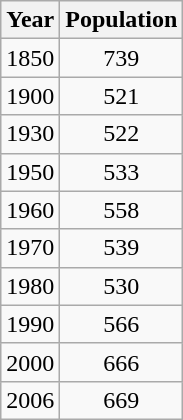<table class="wikitable sortable">
<tr>
<th>Year</th>
<th>Population</th>
</tr>
<tr>
<td align="center">1850</td>
<td align="center">739</td>
</tr>
<tr>
<td align="center">1900</td>
<td align="center">521</td>
</tr>
<tr>
<td align="center">1930</td>
<td align="center">522</td>
</tr>
<tr>
<td align="center">1950</td>
<td align="center">533</td>
</tr>
<tr>
<td align="center">1960</td>
<td align="center">558</td>
</tr>
<tr>
<td align="center">1970</td>
<td align="center">539</td>
</tr>
<tr>
<td align="center">1980</td>
<td align="center">530</td>
</tr>
<tr>
<td align="center">1990</td>
<td align="center">566</td>
</tr>
<tr>
<td align="center">2000</td>
<td align="center">666</td>
</tr>
<tr>
<td align="center">2006</td>
<td align="center">669</td>
</tr>
</table>
